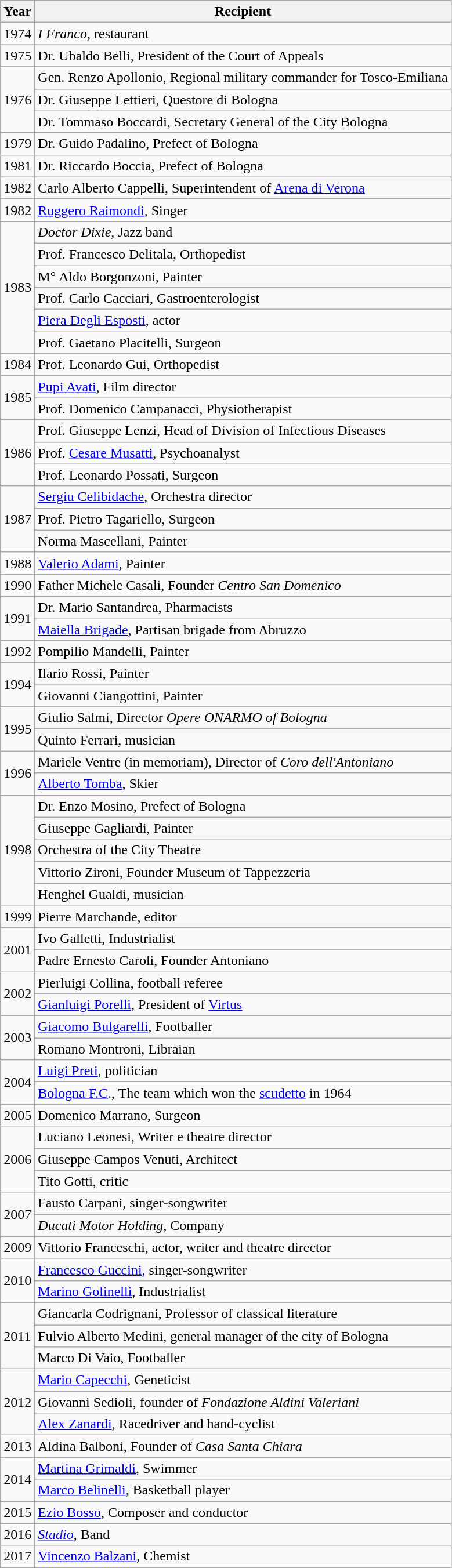<table class="wikitable">
<tr>
<th>Year</th>
<th>Recipient</th>
</tr>
<tr>
<td>1974</td>
<td><em>I Franco,</em> restaurant</td>
</tr>
<tr>
<td>1975</td>
<td>Dr. Ubaldo Belli, President of the Court of Appeals</td>
</tr>
<tr>
<td rowspan="3">1976</td>
<td>Gen. Renzo Apollonio, Regional military commander for Tosco-Emiliana</td>
</tr>
<tr>
<td>Dr. Giuseppe Lettieri, Questore di Bologna</td>
</tr>
<tr>
<td>Dr. Tommaso Boccardi, Secretary General of the City Bologna</td>
</tr>
<tr>
<td>1979</td>
<td>Dr. Guido Padalino, Prefect of Bologna</td>
</tr>
<tr>
<td>1981</td>
<td>Dr. Riccardo Boccia, Prefect of Bologna</td>
</tr>
<tr>
<td>1982</td>
<td>Carlo Alberto Cappelli, Superintendent of <a href='#'>Arena di Verona</a></td>
</tr>
<tr>
<td>1982</td>
<td><a href='#'>Ruggero Raimondi</a>, Singer</td>
</tr>
<tr>
<td rowspan="6">1983</td>
<td><em>Doctor Dixie,</em> Jazz band</td>
</tr>
<tr>
<td>Prof. Francesco Delitala, Orthopedist</td>
</tr>
<tr>
<td>M° Aldo Borgonzoni, Painter</td>
</tr>
<tr>
<td>Prof. Carlo Cacciari, Gastroenterologist</td>
</tr>
<tr>
<td><a href='#'>Piera Degli Esposti</a>, actor</td>
</tr>
<tr>
<td>Prof. Gaetano Placitelli, Surgeon</td>
</tr>
<tr>
<td>1984</td>
<td>Prof. Leonardo Gui, Orthopedist</td>
</tr>
<tr>
<td rowspan="2">1985</td>
<td><a href='#'>Pupi Avati</a>, Film director</td>
</tr>
<tr>
<td>Prof. Domenico Campanacci, Physiotherapist</td>
</tr>
<tr>
<td rowspan="3">1986</td>
<td>Prof. Giuseppe Lenzi, Head of Division of Infectious Diseases</td>
</tr>
<tr>
<td>Prof. <a href='#'>Cesare Musatti</a>, Psychoanalyst</td>
</tr>
<tr>
<td>Prof. Leonardo Possati, Surgeon</td>
</tr>
<tr>
<td rowspan="3">1987</td>
<td><a href='#'>Sergiu Celibidache</a>, Orchestra director</td>
</tr>
<tr>
<td>Prof. Pietro Tagariello, Surgeon</td>
</tr>
<tr>
<td>Norma Mascellani, Painter</td>
</tr>
<tr>
<td>1988</td>
<td><a href='#'>Valerio Adami</a>, Painter</td>
</tr>
<tr>
<td>1990</td>
<td>Father Michele Casali, Founder <em>Centro San Domenico</em></td>
</tr>
<tr>
<td rowspan="2">1991</td>
<td>Dr. Mario Santandrea, Pharmacists</td>
</tr>
<tr>
<td><a href='#'>Maiella Brigade</a>, Partisan brigade from Abruzzo</td>
</tr>
<tr>
<td>1992</td>
<td>Pompilio Mandelli, Painter</td>
</tr>
<tr>
<td rowspan="2">1994</td>
<td>Ilario Rossi, Painter</td>
</tr>
<tr>
<td>Giovanni Ciangottini, Painter</td>
</tr>
<tr>
<td rowspan="2">1995</td>
<td>Giulio Salmi, Director <em>Opere ONARMO of Bologna</em></td>
</tr>
<tr>
<td>Quinto Ferrari, musician</td>
</tr>
<tr>
<td rowspan="2">1996</td>
<td>Mariele Ventre (in memoriam), Director of <em>Coro dell'Antoniano</em></td>
</tr>
<tr>
<td><a href='#'>Alberto Tomba</a>, Skier</td>
</tr>
<tr>
<td rowspan="5">1998</td>
<td>Dr. Enzo Mosino, Prefect of Bologna</td>
</tr>
<tr>
<td>Giuseppe Gagliardi, Painter</td>
</tr>
<tr>
<td>Orchestra of the City Theatre</td>
</tr>
<tr>
<td>Vittorio Zironi, Founder Museum of Tappezzeria</td>
</tr>
<tr>
<td>Henghel Gualdi, musician</td>
</tr>
<tr>
<td>1999</td>
<td>Pierre Marchande, editor</td>
</tr>
<tr>
<td rowspan="2">2001</td>
<td>Ivo Galletti, Industrialist</td>
</tr>
<tr>
<td>Padre Ernesto Caroli, Founder Antoniano</td>
</tr>
<tr>
<td rowspan="2">2002</td>
<td>Pierluigi Collina, football referee</td>
</tr>
<tr>
<td><a href='#'>Gianluigi Porelli</a>, President of <a href='#'>Virtus</a></td>
</tr>
<tr>
<td rowspan="2">2003</td>
<td><a href='#'>Giacomo Bulgarelli</a>, Footballer</td>
</tr>
<tr>
<td>Romano Montroni, Libraian</td>
</tr>
<tr>
<td rowspan="2">2004</td>
<td><a href='#'>Luigi Preti</a>, politician</td>
</tr>
<tr>
<td><a href='#'>Bologna F.C</a>., The team which won the <a href='#'>scudetto</a> in 1964</td>
</tr>
<tr>
<td>2005</td>
<td>Domenico Marrano, Surgeon</td>
</tr>
<tr>
<td rowspan="3">2006</td>
<td>Luciano Leonesi, Writer e theatre director</td>
</tr>
<tr>
<td>Giuseppe Campos Venuti, Architect</td>
</tr>
<tr>
<td>Tito Gotti, critic</td>
</tr>
<tr>
<td rowspan="2">2007</td>
<td>Fausto Carpani, singer-songwriter</td>
</tr>
<tr>
<td><em>Ducati Motor Holding</em>, Company</td>
</tr>
<tr>
<td>2009</td>
<td>Vittorio Franceschi, actor, writer and theatre director</td>
</tr>
<tr>
<td rowspan="2">2010</td>
<td><a href='#'>Francesco Guccini,</a> singer-songwriter</td>
</tr>
<tr>
<td><a href='#'>Marino Golinelli</a>, Industrialist</td>
</tr>
<tr>
<td rowspan="3">2011</td>
<td>Giancarla Codrignani, Professor of classical literature</td>
</tr>
<tr>
<td>Fulvio Alberto Medini, general manager of the city of Bologna</td>
</tr>
<tr>
<td>Marco Di Vaio, Footballer</td>
</tr>
<tr>
<td rowspan="3">2012</td>
<td><a href='#'>Mario Capecchi</a>, Geneticist</td>
</tr>
<tr>
<td>Giovanni Sedioli, founder of <em>Fondazione Aldini Valeriani</em></td>
</tr>
<tr>
<td><a href='#'>Alex Zanardi</a>, Racedriver and hand-cyclist</td>
</tr>
<tr>
<td>2013</td>
<td>Aldina Balboni, Founder of <em>Casa Santa Chiara</em></td>
</tr>
<tr>
<td rowspan="2">2014</td>
<td><a href='#'>Martina Grimaldi</a>, Swimmer</td>
</tr>
<tr>
<td><a href='#'>Marco Belinelli</a>, Basketball player</td>
</tr>
<tr>
<td>2015</td>
<td><a href='#'>Ezio Bosso</a>, Composer and conductor</td>
</tr>
<tr>
<td>2016</td>
<td><em><a href='#'>Stadio</a></em>, Band</td>
</tr>
<tr>
<td>2017</td>
<td><a href='#'>Vincenzo Balzani</a>, Chemist</td>
</tr>
</table>
